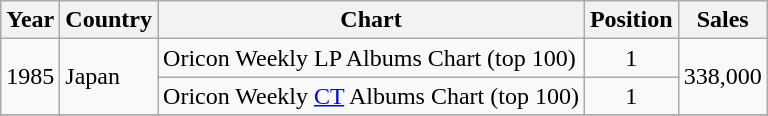<table class="wikitable">
<tr>
<th>Year</th>
<th>Country</th>
<th>Chart</th>
<th>Position</th>
<th>Sales</th>
</tr>
<tr>
<td rowspan=2>1985</td>
<td rowspan=2>Japan</td>
<td>Oricon Weekly LP Albums Chart (top 100)</td>
<td align="center">1</td>
<td rowspan=2>338,000</td>
</tr>
<tr>
<td>Oricon Weekly <a href='#'>CT</a> Albums Chart (top 100)</td>
<td align="center">1</td>
</tr>
<tr>
</tr>
</table>
